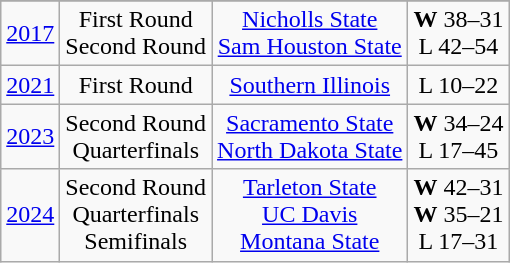<table class="wikitable">
<tr>
</tr>
<tr align="center">
<td><a href='#'>2017</a></td>
<td>First Round<br>Second Round</td>
<td><a href='#'>Nicholls State</a><br><a href='#'>Sam Houston State</a></td>
<td><strong>W</strong> 38–31<br>L 42–54</td>
</tr>
<tr align="center">
<td><a href='#'>2021</a></td>
<td>First Round</td>
<td><a href='#'>Southern Illinois</a></td>
<td>L 10–22</td>
</tr>
<tr align="center">
<td><a href='#'>2023</a></td>
<td>Second Round<br>Quarterfinals</td>
<td><a href='#'>Sacramento State</a><br><a href='#'>North Dakota State</a></td>
<td><strong>W</strong> 34–24<br>L 17–45</td>
</tr>
<tr align="center">
<td><a href='#'>2024</a></td>
<td>Second Round<br>Quarterfinals<br>Semifinals</td>
<td><a href='#'>Tarleton State</a><br><a href='#'>UC Davis</a><br><a href='#'>Montana State</a></td>
<td><strong>W</strong> 42–31<br><strong>W</strong> 35–21<br>L 17–31</td>
</tr>
</table>
